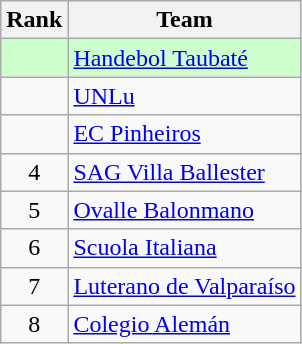<table class="wikitable">
<tr>
<th>Rank</th>
<th>Team</th>
</tr>
<tr bgcolor=ccffcc>
<td align=center></td>
<td> <a href='#'>Handebol Taubaté</a></td>
</tr>
<tr>
<td align=center></td>
<td> <a href='#'>UNLu</a></td>
</tr>
<tr>
<td align=center></td>
<td> <a href='#'>EC Pinheiros</a></td>
</tr>
<tr>
<td align=center>4</td>
<td> <a href='#'>SAG Villa Ballester</a></td>
</tr>
<tr>
<td align=center>5</td>
<td> <a href='#'>Ovalle Balonmano</a></td>
</tr>
<tr>
<td align=center>6</td>
<td> <a href='#'>Scuola Italiana</a></td>
</tr>
<tr>
<td align=center>7</td>
<td> <a href='#'>Luterano de Valparaíso</a></td>
</tr>
<tr>
<td align=center>8</td>
<td> <a href='#'>Colegio Alemán</a></td>
</tr>
</table>
